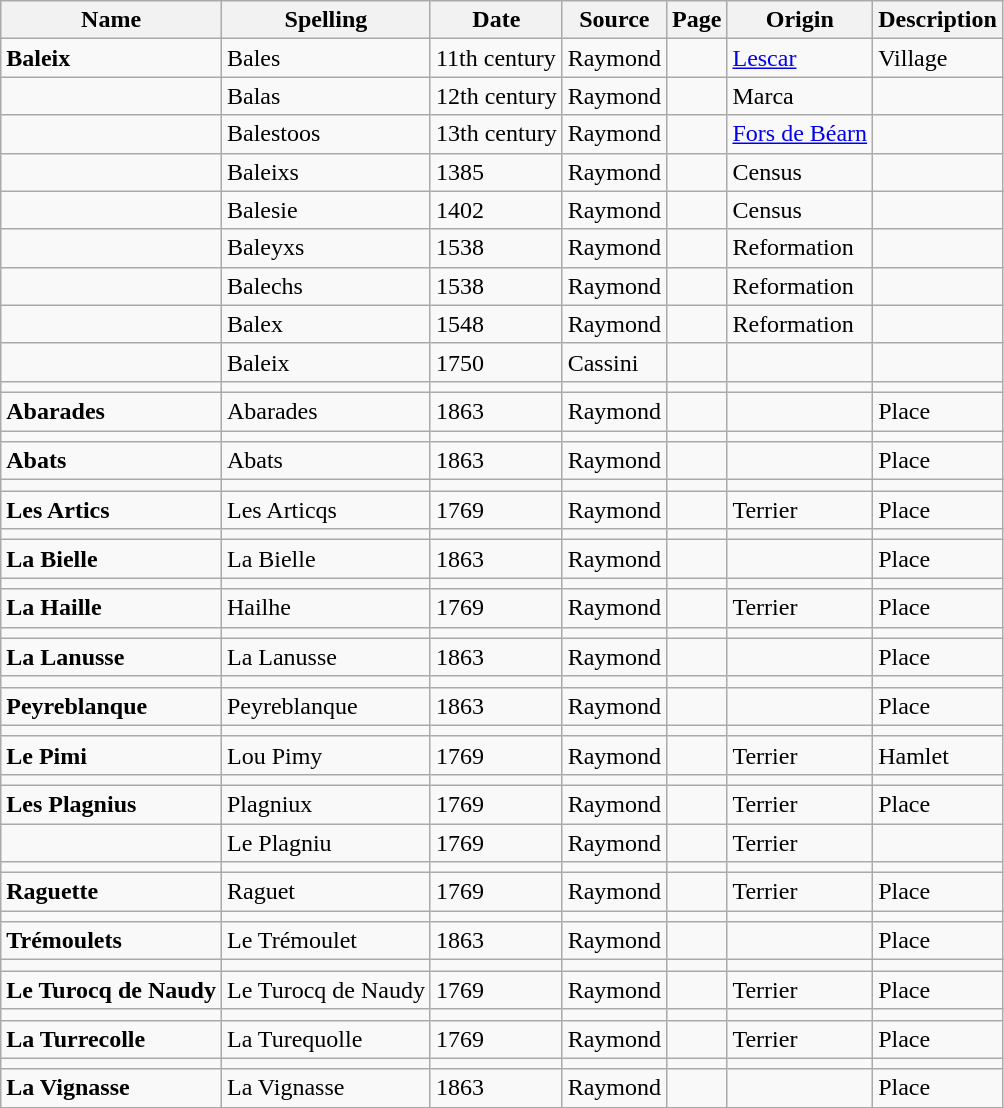<table class="wikitable">
<tr>
<th>Name</th>
<th>Spelling</th>
<th>Date</th>
<th>Source</th>
<th>Page</th>
<th>Origin</th>
<th>Description</th>
</tr>
<tr>
<td><strong>Baleix</strong></td>
<td>Bales</td>
<td>11th century</td>
<td>Raymond</td>
<td></td>
<td><a href='#'>Lescar</a></td>
<td>Village</td>
</tr>
<tr>
<td></td>
<td>Balas</td>
<td>12th century</td>
<td>Raymond</td>
<td></td>
<td>Marca</td>
<td></td>
</tr>
<tr>
<td></td>
<td>Balestoos</td>
<td>13th century</td>
<td>Raymond</td>
<td></td>
<td><a href='#'>Fors de Béarn</a></td>
<td></td>
</tr>
<tr>
<td></td>
<td>Baleixs</td>
<td>1385</td>
<td>Raymond</td>
<td></td>
<td>Census</td>
<td></td>
</tr>
<tr>
<td></td>
<td>Balesie</td>
<td>1402</td>
<td>Raymond</td>
<td></td>
<td>Census</td>
<td></td>
</tr>
<tr>
<td></td>
<td>Baleyxs</td>
<td>1538</td>
<td>Raymond</td>
<td></td>
<td>Reformation</td>
<td></td>
</tr>
<tr>
<td></td>
<td>Balechs</td>
<td>1538</td>
<td>Raymond</td>
<td></td>
<td>Reformation</td>
<td></td>
</tr>
<tr>
<td></td>
<td>Balex</td>
<td>1548</td>
<td>Raymond</td>
<td></td>
<td>Reformation</td>
<td></td>
</tr>
<tr>
<td></td>
<td>Baleix</td>
<td>1750</td>
<td>Cassini</td>
<td></td>
<td></td>
<td></td>
</tr>
<tr>
<td></td>
<td></td>
<td></td>
<td></td>
<td></td>
<td></td>
<td></td>
</tr>
<tr>
<td><strong>Abarades</strong></td>
<td>Abarades</td>
<td>1863</td>
<td>Raymond</td>
<td></td>
<td></td>
<td>Place</td>
</tr>
<tr>
<td></td>
<td></td>
<td></td>
<td></td>
<td></td>
<td></td>
<td></td>
</tr>
<tr>
<td><strong>Abats</strong></td>
<td>Abats</td>
<td>1863</td>
<td>Raymond</td>
<td></td>
<td></td>
<td>Place</td>
</tr>
<tr>
<td></td>
<td></td>
<td></td>
<td></td>
<td></td>
<td></td>
<td></td>
</tr>
<tr>
<td><strong>Les Artics</strong></td>
<td>Les Articqs</td>
<td>1769</td>
<td>Raymond</td>
<td></td>
<td>Terrier</td>
<td>Place</td>
</tr>
<tr>
<td></td>
<td></td>
<td></td>
<td></td>
<td></td>
<td></td>
<td></td>
</tr>
<tr>
<td><strong>La Bielle</strong></td>
<td>La Bielle</td>
<td>1863</td>
<td>Raymond</td>
<td></td>
<td></td>
<td>Place</td>
</tr>
<tr>
<td></td>
<td></td>
<td></td>
<td></td>
<td></td>
<td></td>
<td></td>
</tr>
<tr>
<td><strong>La Haille</strong></td>
<td>Hailhe</td>
<td>1769</td>
<td>Raymond</td>
<td></td>
<td>Terrier</td>
<td>Place</td>
</tr>
<tr>
<td></td>
<td></td>
<td></td>
<td></td>
<td></td>
<td></td>
<td></td>
</tr>
<tr>
<td><strong>La Lanusse</strong></td>
<td>La Lanusse</td>
<td>1863</td>
<td>Raymond</td>
<td></td>
<td></td>
<td>Place</td>
</tr>
<tr>
<td></td>
<td></td>
<td></td>
<td></td>
<td></td>
<td></td>
<td></td>
</tr>
<tr>
<td><strong>Peyreblanque</strong></td>
<td>Peyreblanque</td>
<td>1863</td>
<td>Raymond</td>
<td></td>
<td></td>
<td>Place</td>
</tr>
<tr>
<td></td>
<td></td>
<td></td>
<td></td>
<td></td>
<td></td>
<td></td>
</tr>
<tr>
<td><strong>Le Pimi</strong></td>
<td>Lou Pimy</td>
<td>1769</td>
<td>Raymond</td>
<td></td>
<td>Terrier</td>
<td>Hamlet</td>
</tr>
<tr>
<td></td>
<td></td>
<td></td>
<td></td>
<td></td>
<td></td>
<td></td>
</tr>
<tr>
<td><strong>Les Plagnius</strong></td>
<td>Plagniux</td>
<td>1769</td>
<td>Raymond</td>
<td></td>
<td>Terrier</td>
<td>Place</td>
</tr>
<tr>
<td></td>
<td>Le Plagniu</td>
<td>1769</td>
<td>Raymond</td>
<td></td>
<td>Terrier</td>
<td></td>
</tr>
<tr>
<td></td>
<td></td>
<td></td>
<td></td>
<td></td>
<td></td>
<td></td>
</tr>
<tr>
<td><strong>Raguette</strong></td>
<td>Raguet</td>
<td>1769</td>
<td>Raymond</td>
<td></td>
<td>Terrier</td>
<td>Place</td>
</tr>
<tr>
<td></td>
<td></td>
<td></td>
<td></td>
<td></td>
<td></td>
<td></td>
</tr>
<tr>
<td><strong>Trémoulets</strong></td>
<td>Le Trémoulet</td>
<td>1863</td>
<td>Raymond</td>
<td></td>
<td></td>
<td>Place</td>
</tr>
<tr>
<td></td>
<td></td>
<td></td>
<td></td>
<td></td>
<td></td>
<td></td>
</tr>
<tr>
<td><strong>Le Turocq de Naudy</strong></td>
<td>Le Turocq de Naudy</td>
<td>1769</td>
<td>Raymond</td>
<td></td>
<td>Terrier</td>
<td>Place</td>
</tr>
<tr>
<td></td>
<td></td>
<td></td>
<td></td>
<td></td>
<td></td>
<td></td>
</tr>
<tr>
<td><strong>La Turrecolle</strong></td>
<td>La Turequolle</td>
<td>1769</td>
<td>Raymond</td>
<td></td>
<td>Terrier</td>
<td>Place</td>
</tr>
<tr>
<td></td>
<td></td>
<td></td>
<td></td>
<td></td>
<td></td>
<td></td>
</tr>
<tr>
<td><strong>La Vignasse</strong></td>
<td>La Vignasse</td>
<td>1863</td>
<td>Raymond</td>
<td></td>
<td></td>
<td>Place</td>
</tr>
</table>
